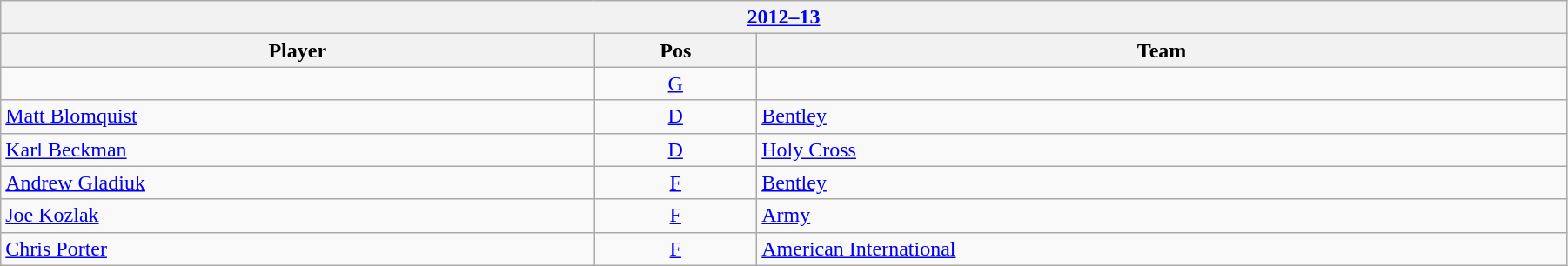<table class="wikitable" width=95%>
<tr>
<th colspan=3><a href='#'>2012–13</a></th>
</tr>
<tr>
<th>Player</th>
<th>Pos</th>
<th>Team</th>
</tr>
<tr>
<td></td>
<td style="text-align:center;"><a href='#'>G</a></td>
<td></td>
</tr>
<tr>
<td><a href='#'>Matt Blomquist</a></td>
<td style="text-align:center;"><a href='#'>D</a></td>
<td><a href='#'>Bentley</a></td>
</tr>
<tr>
<td><a href='#'>Karl Beckman</a></td>
<td style="text-align:center;"><a href='#'>D</a></td>
<td><a href='#'>Holy Cross</a></td>
</tr>
<tr>
<td><a href='#'>Andrew Gladiuk</a></td>
<td style="text-align:center;"><a href='#'>F</a></td>
<td><a href='#'>Bentley</a></td>
</tr>
<tr>
<td><a href='#'>Joe Kozlak</a></td>
<td style="text-align:center;"><a href='#'>F</a></td>
<td><a href='#'>Army</a></td>
</tr>
<tr>
<td><a href='#'>Chris Porter</a></td>
<td style="text-align:center;"><a href='#'>F</a></td>
<td><a href='#'>American International</a></td>
</tr>
</table>
